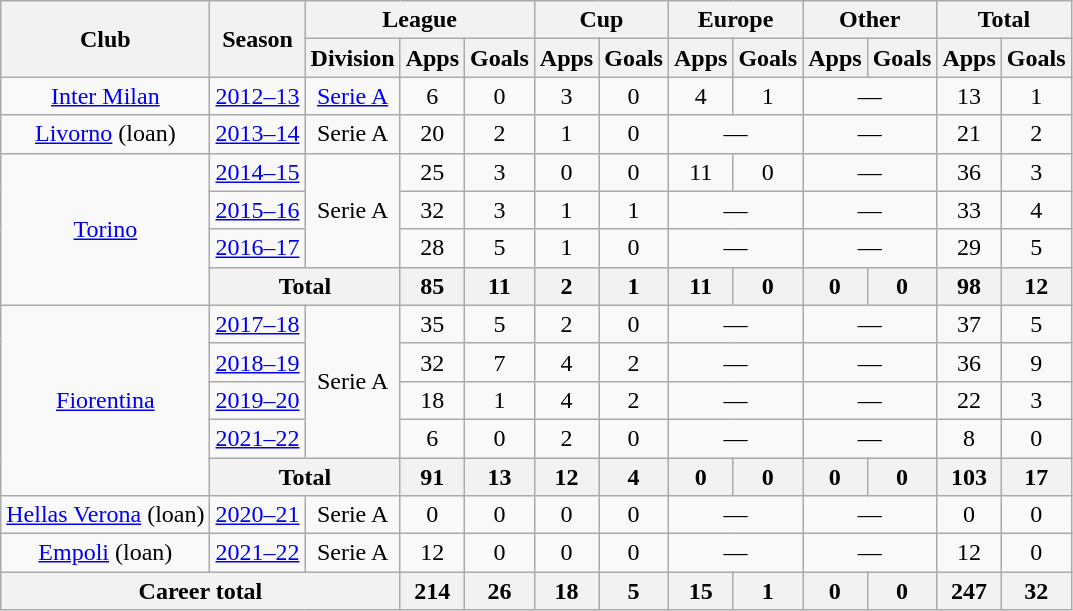<table class="wikitable" style="text-align:center">
<tr>
<th rowspan="2">Club</th>
<th rowspan="2">Season</th>
<th colspan="3">League</th>
<th colspan="2">Cup</th>
<th colspan="2">Europe</th>
<th colspan="2">Other</th>
<th colspan="2">Total</th>
</tr>
<tr>
<th>Division</th>
<th>Apps</th>
<th>Goals</th>
<th>Apps</th>
<th>Goals</th>
<th>Apps</th>
<th>Goals</th>
<th>Apps</th>
<th>Goals</th>
<th>Apps</th>
<th>Goals</th>
</tr>
<tr>
<td><a href='#'>Inter Milan</a></td>
<td><a href='#'>2012–13</a></td>
<td><a href='#'>Serie A</a></td>
<td>6</td>
<td>0</td>
<td>3</td>
<td>0</td>
<td>4</td>
<td>1</td>
<td colspan="2">—</td>
<td>13</td>
<td>1</td>
</tr>
<tr>
<td><a href='#'>Livorno</a> (loan)</td>
<td><a href='#'>2013–14</a></td>
<td>Serie A</td>
<td>20</td>
<td>2</td>
<td>1</td>
<td>0</td>
<td colspan="2">—</td>
<td colspan="2">—</td>
<td>21</td>
<td>2</td>
</tr>
<tr>
<td rowspan="4"><a href='#'>Torino</a></td>
<td><a href='#'>2014–15</a></td>
<td rowspan="3">Serie A</td>
<td>25</td>
<td>3</td>
<td>0</td>
<td>0</td>
<td>11</td>
<td>0</td>
<td colspan="2">—</td>
<td>36</td>
<td>3</td>
</tr>
<tr>
<td><a href='#'>2015–16</a></td>
<td>32</td>
<td>3</td>
<td>1</td>
<td>1</td>
<td colspan="2">—</td>
<td colspan="2">—</td>
<td>33</td>
<td>4</td>
</tr>
<tr>
<td><a href='#'>2016–17</a></td>
<td>28</td>
<td>5</td>
<td>1</td>
<td>0</td>
<td colspan="2">—</td>
<td colspan="2">—</td>
<td>29</td>
<td>5</td>
</tr>
<tr>
<th colspan="2">Total</th>
<th>85</th>
<th>11</th>
<th>2</th>
<th>1</th>
<th>11</th>
<th>0</th>
<th>0</th>
<th>0</th>
<th>98</th>
<th>12</th>
</tr>
<tr>
<td rowspan="5"><a href='#'>Fiorentina</a></td>
<td><a href='#'>2017–18</a></td>
<td rowspan="4">Serie A</td>
<td>35</td>
<td>5</td>
<td>2</td>
<td>0</td>
<td colspan="2">—</td>
<td colspan="2">—</td>
<td>37</td>
<td>5</td>
</tr>
<tr>
<td><a href='#'>2018–19</a></td>
<td>32</td>
<td>7</td>
<td>4</td>
<td>2</td>
<td colspan="2">—</td>
<td colspan="2">—</td>
<td>36</td>
<td>9</td>
</tr>
<tr>
<td><a href='#'>2019–20</a></td>
<td>18</td>
<td>1</td>
<td>4</td>
<td>2</td>
<td colspan="2">—</td>
<td colspan="2">—</td>
<td>22</td>
<td>3</td>
</tr>
<tr>
<td><a href='#'>2021–22</a></td>
<td>6</td>
<td>0</td>
<td>2</td>
<td>0</td>
<td colspan="2">—</td>
<td colspan="2">—</td>
<td>8</td>
<td>0</td>
</tr>
<tr>
<th colspan="2">Total</th>
<th>91</th>
<th>13</th>
<th>12</th>
<th>4</th>
<th>0</th>
<th>0</th>
<th>0</th>
<th>0</th>
<th>103</th>
<th>17</th>
</tr>
<tr>
<td><a href='#'>Hellas Verona</a> (loan)</td>
<td><a href='#'>2020–21</a></td>
<td>Serie A</td>
<td>0</td>
<td>0</td>
<td>0</td>
<td>0</td>
<td colspan="2">—</td>
<td colspan="2">—</td>
<td>0</td>
<td>0</td>
</tr>
<tr>
<td><a href='#'>Empoli</a> (loan)</td>
<td><a href='#'>2021–22</a></td>
<td>Serie A</td>
<td>12</td>
<td>0</td>
<td>0</td>
<td>0</td>
<td colspan="2">—</td>
<td colspan="2">—</td>
<td>12</td>
<td>0</td>
</tr>
<tr>
<th colspan="3">Career total</th>
<th>214</th>
<th>26</th>
<th>18</th>
<th>5</th>
<th>15</th>
<th>1</th>
<th>0</th>
<th>0</th>
<th>247</th>
<th>32</th>
</tr>
</table>
